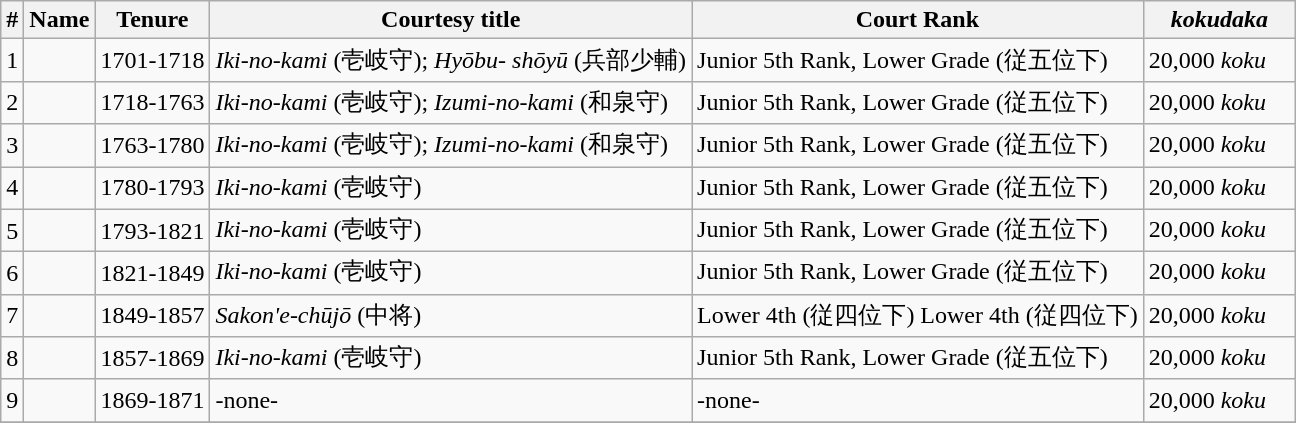<table class=wikitable>
<tr>
<th>#</th>
<th>Name</th>
<th>Tenure</th>
<th>Courtesy title</th>
<th>Court Rank</th>
<th><em>kokudaka</em></th>
</tr>
<tr>
<td>1</td>
<td></td>
<td>1701-1718</td>
<td><em>Iki-no-kami</em> (壱岐守); <em>Hyōbu- shōyū</em> (兵部少輔)</td>
<td>Junior 5th Rank, Lower Grade (従五位下)</td>
<td>20,000 <em>koku</em>　</td>
</tr>
<tr>
<td>2</td>
<td></td>
<td>1718-1763</td>
<td><em>Iki-no-kami</em> (壱岐守); <em>Izumi-no-kami</em> (和泉守)</td>
<td>Junior 5th Rank, Lower Grade (従五位下)　</td>
<td>20,000 <em>koku</em>　</td>
</tr>
<tr>
<td>3</td>
<td></td>
<td>1763-1780</td>
<td><em>Iki-no-kami</em> (壱岐守); <em>Izumi-no-kami</em> (和泉守)</td>
<td>Junior 5th Rank, Lower Grade (従五位下)　</td>
<td>20,000 <em>koku</em>　</td>
</tr>
<tr>
<td>4</td>
<td></td>
<td>1780-1793</td>
<td><em>Iki-no-kami</em> (壱岐守)</td>
<td>Junior 5th Rank, Lower Grade (従五位下)</td>
<td>20,000 <em>koku</em>　</td>
</tr>
<tr>
<td>5</td>
<td></td>
<td>1793-1821</td>
<td><em>Iki-no-kami</em> (壱岐守)</td>
<td>Junior 5th Rank, Lower Grade (従五位下)</td>
<td>20,000 <em>koku</em>　</td>
</tr>
<tr>
<td>6</td>
<td></td>
<td>1821-1849</td>
<td><em>Iki-no-kami</em> (壱岐守)</td>
<td>Junior 5th Rank, Lower Grade (従五位下)</td>
<td>20,000 <em>koku</em>　</td>
</tr>
<tr>
<td>7</td>
<td></td>
<td>1849-1857</td>
<td><em>Sakon'e-chūjō</em> (中将)</td>
<td>Lower 4th (従四位下) Lower 4th (従四位下)</td>
<td>20,000 <em>koku</em>　</td>
</tr>
<tr>
<td>8</td>
<td></td>
<td>1857-1869</td>
<td><em>Iki-no-kami</em> (壱岐守)</td>
<td>Junior 5th Rank, Lower Grade (従五位下)　</td>
<td>20,000 <em>koku</em>　</td>
</tr>
<tr>
<td>9</td>
<td></td>
<td>1869-1871</td>
<td>-none-</td>
<td>-none-</td>
<td>20,000 <em>koku</em>　</td>
</tr>
<tr>
</tr>
</table>
